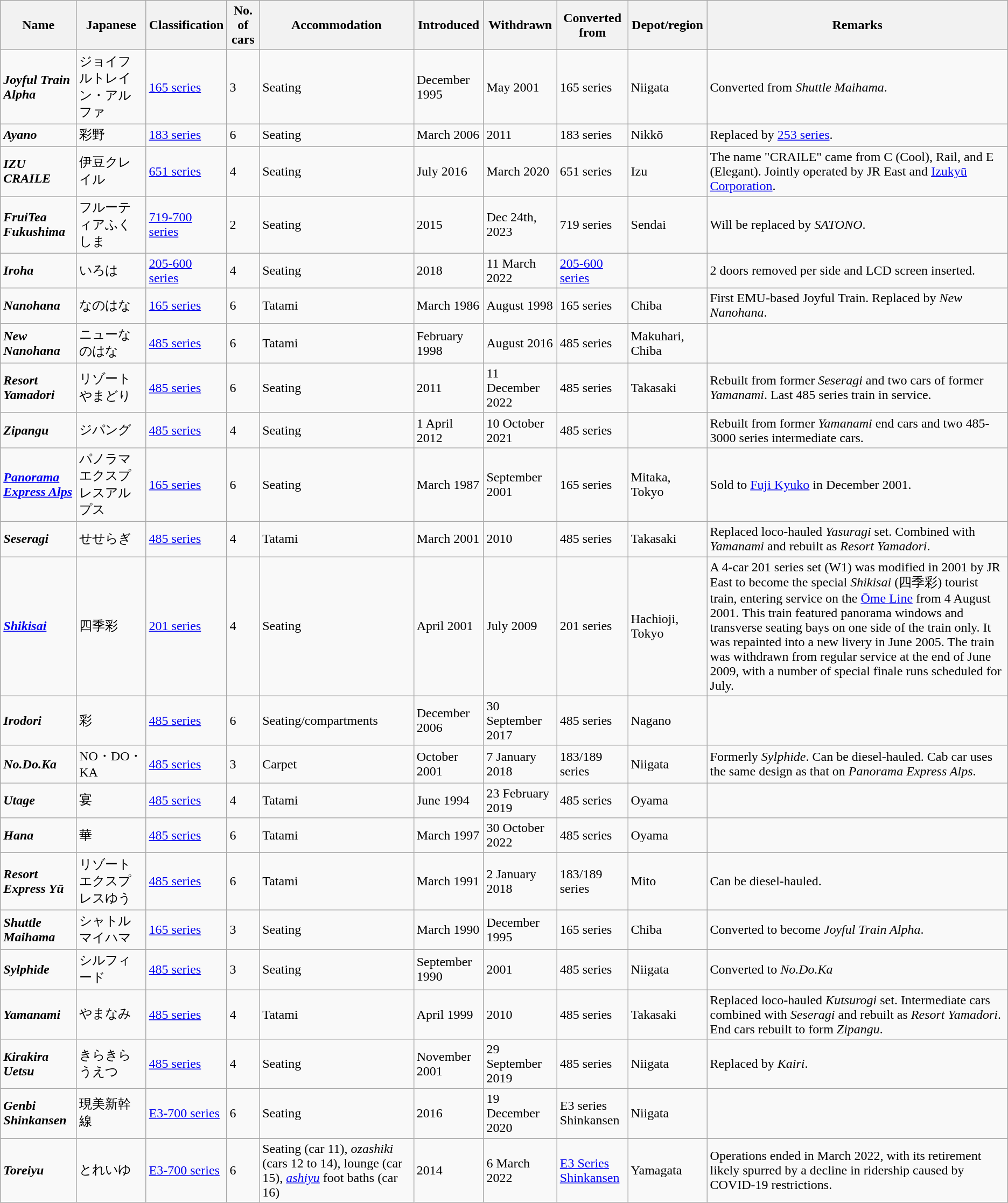<table class="wikitable">
<tr>
<th>Name</th>
<th>Japanese</th>
<th>Classification</th>
<th>No. of cars</th>
<th>Accommodation</th>
<th>Introduced</th>
<th>Withdrawn</th>
<th>Converted from</th>
<th>Depot/region</th>
<th>Remarks</th>
</tr>
<tr>
<td><strong><em>Joyful Train Alpha</em></strong></td>
<td>ジョイフルトレイン・アルファ</td>
<td><a href='#'>165 series</a></td>
<td>3</td>
<td>Seating</td>
<td>December 1995</td>
<td>May 2001</td>
<td>165 series</td>
<td>Niigata</td>
<td>Converted from <em>Shuttle Maihama</em>.</td>
</tr>
<tr>
<td><strong><em>Ayano</em></strong></td>
<td>彩野</td>
<td><a href='#'>183 series</a></td>
<td>6</td>
<td>Seating</td>
<td>March 2006</td>
<td>2011</td>
<td>183 series</td>
<td>Nikkō</td>
<td>Replaced by <a href='#'>253 series</a>.</td>
</tr>
<tr>
<td><strong><em>IZU CRAILE</em></strong></td>
<td>伊豆クレイル</td>
<td><a href='#'>651 series</a></td>
<td>4</td>
<td>Seating</td>
<td>July 2016</td>
<td>March 2020</td>
<td>651 series</td>
<td>Izu</td>
<td>The name "CRAILE" came from C (Cool), Rail, and E (Elegant). Jointly operated by JR East and <a href='#'>Izukyū Corporation</a>.</td>
</tr>
<tr>
<td><strong><em>FruiTea Fukushima</em></strong></td>
<td>フルーティアふくしま</td>
<td><a href='#'>719-700 series</a></td>
<td>2</td>
<td>Seating</td>
<td>2015</td>
<td>Dec 24th, 2023</td>
<td>719 series</td>
<td>Sendai</td>
<td>Will be replaced by <em>SATONO</em>.</td>
</tr>
<tr>
<td><strong><em>Iroha</em></strong></td>
<td>いろは</td>
<td><a href='#'>205-600 series</a></td>
<td>4</td>
<td>Seating</td>
<td>2018</td>
<td>11 March 2022</td>
<td><a href='#'>205-600 series</a></td>
<td></td>
<td>2 doors removed per side and LCD screen inserted.</td>
</tr>
<tr>
<td><strong><em>Nanohana</em></strong></td>
<td>なのはな</td>
<td><a href='#'>165 series</a></td>
<td>6</td>
<td>Tatami</td>
<td>March 1986</td>
<td>August 1998</td>
<td>165 series</td>
<td>Chiba</td>
<td>First EMU-based Joyful Train. Replaced by <em>New Nanohana</em>.</td>
</tr>
<tr>
<td><strong><em>New Nanohana</em></strong></td>
<td>ニューなのはな</td>
<td><a href='#'>485 series</a></td>
<td>6</td>
<td>Tatami</td>
<td>February 1998</td>
<td>August 2016</td>
<td>485 series</td>
<td>Makuhari, Chiba</td>
<td></td>
</tr>
<tr>
<td><strong><em>Resort Yamadori</em></strong></td>
<td>リゾートやまどり</td>
<td><a href='#'>485 series</a></td>
<td>6</td>
<td>Seating</td>
<td>2011</td>
<td>11 December 2022</td>
<td>485 series</td>
<td>Takasaki</td>
<td>Rebuilt from former <em>Seseragi</em> and two cars of former <em>Yamanami</em>. Last 485 series train in service.</td>
</tr>
<tr>
<td><strong><em>Zipangu</em></strong></td>
<td>ジパング</td>
<td><a href='#'>485 series</a></td>
<td>4</td>
<td>Seating</td>
<td>1 April 2012</td>
<td>10 October 2021</td>
<td>485 series</td>
<td></td>
<td>Rebuilt from former <em>Yamanami</em> end cars and two 485-3000 series intermediate cars.</td>
</tr>
<tr>
<td><strong><em><a href='#'>Panorama Express Alps</a></em></strong></td>
<td>パノラマエクスプレスアルプス</td>
<td><a href='#'>165 series</a></td>
<td>6</td>
<td>Seating</td>
<td>March 1987</td>
<td>September 2001</td>
<td>165 series</td>
<td>Mitaka, Tokyo</td>
<td>Sold to <a href='#'>Fuji Kyuko</a> in December 2001.</td>
</tr>
<tr>
<td><strong><em>Seseragi</em></strong></td>
<td>せせらぎ</td>
<td><a href='#'>485 series</a></td>
<td>4</td>
<td>Tatami</td>
<td>March 2001</td>
<td>2010</td>
<td>485 series</td>
<td>Takasaki</td>
<td>Replaced loco-hauled <em>Yasuragi</em> set. Combined with <em>Yamanami</em> and rebuilt as <em>Resort Yamadori</em>.</td>
</tr>
<tr>
<td><a href='#'><strong><em>Shikisai</em></strong></a></td>
<td>四季彩</td>
<td><a href='#'>201 series</a></td>
<td>4</td>
<td>Seating</td>
<td>April 2001</td>
<td>July 2009</td>
<td>201 series</td>
<td>Hachioji, Tokyo</td>
<td>A 4-car 201 series set (W1) was modified in 2001 by JR East to become the special <em>Shikisai</em> (四季彩) tourist train, entering service on the <a href='#'>Ōme Line</a> from 4 August 2001. This train featured panorama windows and transverse seating bays on one side of the train only. It was repainted into a new livery in June 2005. The train was withdrawn from regular service at the end of June 2009, with a number of special finale runs scheduled for July. </td>
</tr>
<tr>
<td><strong><em>Irodori</em></strong></td>
<td>彩</td>
<td><a href='#'>485 series</a></td>
<td>6</td>
<td>Seating/compartments</td>
<td>December 2006</td>
<td>30 September 2017</td>
<td>485 series</td>
<td>Nagano</td>
<td></td>
</tr>
<tr>
<td><strong><em>No.Do.Ka</em></strong></td>
<td>NO・DO・KA</td>
<td><a href='#'>485 series</a></td>
<td>3</td>
<td>Carpet</td>
<td>October 2001</td>
<td>7 January 2018</td>
<td>183/189 series</td>
<td>Niigata</td>
<td>Formerly <em>Sylphide</em>. Can be diesel-hauled. Cab car uses the same design as that on <em>Panorama Express Alps</em>.</td>
</tr>
<tr>
<td><strong><em>Utage</em></strong></td>
<td>宴</td>
<td><a href='#'>485 series</a></td>
<td>4</td>
<td>Tatami</td>
<td>June 1994</td>
<td>23 February 2019</td>
<td>485 series</td>
<td>Oyama</td>
<td></td>
</tr>
<tr>
<td><strong><em>Hana</em></strong></td>
<td>華</td>
<td><a href='#'>485 series</a></td>
<td>6</td>
<td>Tatami</td>
<td>March 1997</td>
<td>30 October 2022</td>
<td>485 series</td>
<td>Oyama</td>
<td></td>
</tr>
<tr>
<td><strong><em>Resort Express Yū</em></strong></td>
<td>リゾートエクスプレスゆう</td>
<td><a href='#'>485 series</a></td>
<td>6</td>
<td>Tatami</td>
<td>March 1991</td>
<td>2 January 2018</td>
<td>183/189 series</td>
<td>Mito</td>
<td>Can be diesel-hauled.</td>
</tr>
<tr>
<td><strong><em>Shuttle Maihama</em></strong></td>
<td>シャトルマイハマ</td>
<td><a href='#'>165 series</a></td>
<td>3</td>
<td>Seating</td>
<td>March 1990</td>
<td>December 1995</td>
<td>165 series</td>
<td>Chiba</td>
<td>Converted to become <em>Joyful Train Alpha</em>.</td>
</tr>
<tr>
<td><strong><em>Sylphide</em></strong></td>
<td>シルフィード</td>
<td><a href='#'>485 series</a></td>
<td>3</td>
<td>Seating</td>
<td>September 1990</td>
<td>2001</td>
<td>485 series</td>
<td>Niigata</td>
<td>Converted to <em>No.Do.Ka</em></td>
</tr>
<tr>
<td><strong><em>Yamanami</em></strong></td>
<td>やまなみ</td>
<td><a href='#'>485 series</a></td>
<td>4</td>
<td>Tatami</td>
<td>April 1999</td>
<td>2010</td>
<td>485 series</td>
<td>Takasaki</td>
<td>Replaced loco-hauled <em>Kutsurogi</em> set. Intermediate cars combined with <em>Seseragi</em> and rebuilt as <em>Resort Yamadori</em>. End cars rebuilt to form <em>Zipangu</em>.</td>
</tr>
<tr>
<td><strong><em>Kirakira Uetsu</em></strong></td>
<td>きらきらうえつ</td>
<td><a href='#'>485 series</a></td>
<td>4</td>
<td>Seating</td>
<td>November 2001</td>
<td>29 September 2019</td>
<td>485 series</td>
<td>Niigata</td>
<td>Replaced by <em>Kairi</em>.</td>
</tr>
<tr>
<td><strong><em>Genbi Shinkansen</em></strong></td>
<td>現美新幹線</td>
<td><a href='#'>E3-700 series</a></td>
<td>6</td>
<td>Seating</td>
<td>2016</td>
<td>19 December 2020</td>
<td>E3 series Shinkansen</td>
<td>Niigata</td>
<td></td>
</tr>
<tr>
<td><strong><em>Toreiyu</em></strong></td>
<td>とれいゆ</td>
<td><a href='#'>E3-700 series</a></td>
<td>6</td>
<td>Seating (car 11), <em>ozashiki</em> (cars 12 to 14), lounge (car 15), <em><a href='#'>ashiyu</a></em> foot baths (car 16)</td>
<td>2014</td>
<td>6 March 2022</td>
<td><a href='#'>E3 Series Shinkansen</a></td>
<td>Yamagata</td>
<td>Operations ended in March 2022, with its retirement likely spurred by a decline in ridership caused by COVID-19 restrictions.</td>
</tr>
</table>
